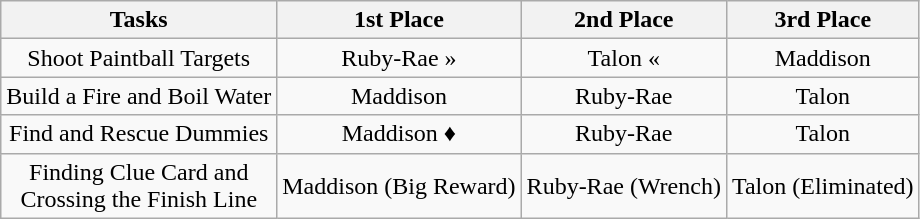<table class="wikitable" align="center" style="text-align:center">
<tr>
<th>Tasks</th>
<th>1st Place</th>
<th>2nd Place</th>
<th>3rd Place</th>
</tr>
<tr>
<td>Shoot Paintball Targets</td>
<td>Ruby-Rae <span>»</span></td>
<td>Talon <span>«</span></td>
<td>Maddison</td>
</tr>
<tr>
<td>Build a Fire and Boil Water</td>
<td>Maddison</td>
<td>Ruby-Rae</td>
<td>Talon</td>
</tr>
<tr>
<td>Find and Rescue Dummies</td>
<td>Maddison <span>♦</span></td>
<td>Ruby-Rae</td>
<td>Talon</td>
</tr>
<tr>
<td>Finding Clue Card and<br> Crossing the Finish Line</td>
<td>Maddison (Big Reward)</td>
<td>Ruby-Rae (Wrench)</td>
<td>Talon (Eliminated)</td>
</tr>
</table>
